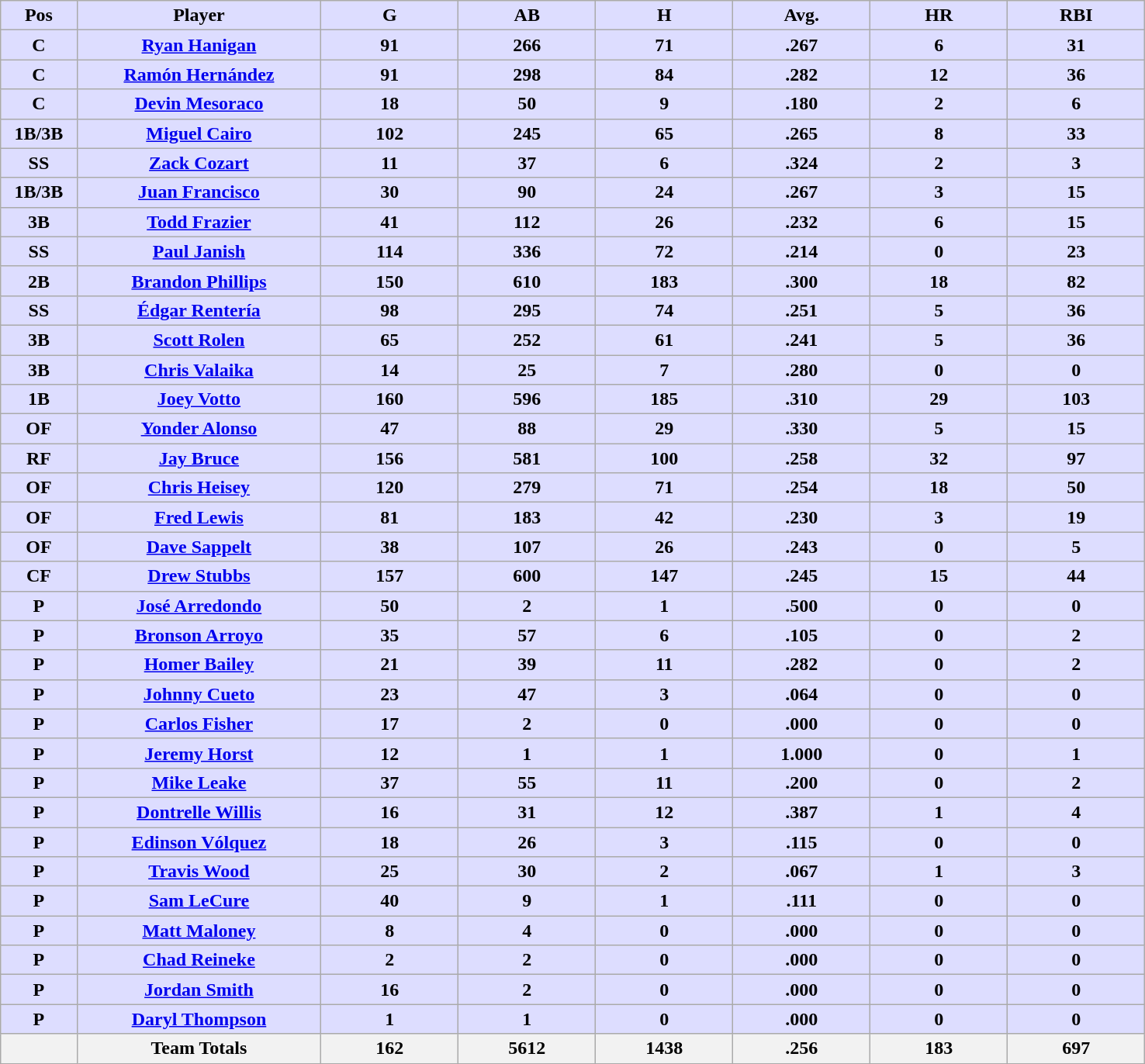<table class="wikitable sortable">
<tr style="text-align:center;">
<th style="background:#ddf; width:5%;">Pos</th>
<th style="background:#ddf; width:16%;">Player</th>
<th style="background:#ddf; width:9%;">G</th>
<th style="background:#ddf; width:9%;">AB</th>
<th style="background:#ddf; width:9%;">H</th>
<th style="background:#ddf; width:9%;">Avg.</th>
<th style="background:#ddf; width:9%;">HR</th>
<th style="background:#ddf; width:9%;">RBI</th>
</tr>
<tr style="text-align:center;">
<th style="background:#ddf; width:5%;">C</th>
<th style="background:#ddf; width:16%;"><a href='#'>Ryan Hanigan</a></th>
<th style="background:#ddf; width:9%;">91</th>
<th style="background:#ddf; width:9%;">266</th>
<th style="background:#ddf; width:9%;">71</th>
<th style="background:#ddf; width:9%;">.267</th>
<th style="background:#ddf; width:9%;">6</th>
<th style="background:#ddf; width:9%;">31</th>
</tr>
<tr style="text-align:center;">
<th style="background:#ddf; width:5%;">C</th>
<th style="background:#ddf; width:16%;"><a href='#'>Ramón Hernández</a></th>
<th style="background:#ddf; width:9%;">91</th>
<th style="background:#ddf; width:9%;">298</th>
<th style="background:#ddf; width:9%;">84</th>
<th style="background:#ddf; width:9%;">.282</th>
<th style="background:#ddf; width:9%;">12</th>
<th style="background:#ddf; width:9%;">36</th>
</tr>
<tr style="text-align:center;">
<th style="background:#ddf; width:5%;">C</th>
<th style="background:#ddf; width:16%;"><a href='#'>Devin Mesoraco</a></th>
<th style="background:#ddf; width:9%;">18</th>
<th style="background:#ddf; width:9%;">50</th>
<th style="background:#ddf; width:9%;">9</th>
<th style="background:#ddf; width:9%;">.180</th>
<th style="background:#ddf; width:9%;">2</th>
<th style="background:#ddf; width:9%;">6</th>
</tr>
<tr style="text-align:center;">
<th style="background:#ddf; width:5%;">1B/3B</th>
<th style="background:#ddf; width:16%;"><a href='#'>Miguel Cairo</a></th>
<th style="background:#ddf; width:9%;">102</th>
<th style="background:#ddf; width:9%;">245</th>
<th style="background:#ddf; width:9%;">65</th>
<th style="background:#ddf; width:9%;">.265</th>
<th style="background:#ddf; width:9%;">8</th>
<th style="background:#ddf; width:9%;">33</th>
</tr>
<tr style="text-align:center;">
<th style="background:#ddf; width:5%;">SS</th>
<th style="background:#ddf; width:16%;"><a href='#'>Zack Cozart</a></th>
<th style="background:#ddf; width:9%;">11</th>
<th style="background:#ddf; width:9%;">37</th>
<th style="background:#ddf; width:9%;">6</th>
<th style="background:#ddf; width:9%;">.324</th>
<th style="background:#ddf; width:9%;">2</th>
<th style="background:#ddf; width:9%;">3</th>
</tr>
<tr style="text-align:center;">
<th style="background:#ddf; width:5%;">1B/3B</th>
<th style="background:#ddf; width:16%;"><a href='#'>Juan Francisco</a></th>
<th style="background:#ddf; width:9%;">30</th>
<th style="background:#ddf; width:9%;">90</th>
<th style="background:#ddf; width:9%;">24</th>
<th style="background:#ddf; width:9%;">.267</th>
<th style="background:#ddf; width:9%;">3</th>
<th style="background:#ddf; width:9%;">15</th>
</tr>
<tr style="text-align:center;">
<th style="background:#ddf; width:5%;">3B</th>
<th style="background:#ddf; width:16%;"><a href='#'>Todd Frazier</a></th>
<th style="background:#ddf; width:9%;">41</th>
<th style="background:#ddf; width:9%;">112</th>
<th style="background:#ddf; width:9%;">26</th>
<th style="background:#ddf; width:9%;">.232</th>
<th style="background:#ddf; width:9%;">6</th>
<th style="background:#ddf; width:9%;">15</th>
</tr>
<tr style="text-align:center;">
<th style="background:#ddf; width:5%;">SS</th>
<th style="background:#ddf; width:16%;"><a href='#'>Paul Janish</a></th>
<th style="background:#ddf; width:9%;">114</th>
<th style="background:#ddf; width:9%;">336</th>
<th style="background:#ddf; width:9%;">72</th>
<th style="background:#ddf; width:9%;">.214</th>
<th style="background:#ddf; width:9%;">0</th>
<th style="background:#ddf; width:9%;">23</th>
</tr>
<tr style="text-align:center;">
<th style="background:#ddf; width:5%;">2B</th>
<th style="background:#ddf; width:16%;"><a href='#'>Brandon Phillips</a></th>
<th style="background:#ddf; width:9%;">150</th>
<th style="background:#ddf; width:9%;">610</th>
<th style="background:#ddf; width:9%;">183</th>
<th style="background:#ddf; width:9%;">.300</th>
<th style="background:#ddf; width:9%;">18</th>
<th style="background:#ddf; width:9%;">82</th>
</tr>
<tr style="text-align:center;">
<th style="background:#ddf; width:5%;">SS</th>
<th style="background:#ddf; width:16%;"><a href='#'>Édgar Rentería</a></th>
<th style="background:#ddf; width:9%;">98</th>
<th style="background:#ddf; width:9%;">295</th>
<th style="background:#ddf; width:9%;">74</th>
<th style="background:#ddf; width:9%;">.251</th>
<th style="background:#ddf; width:9%;">5</th>
<th style="background:#ddf; width:9%;">36</th>
</tr>
<tr style="text-align:center;">
<th style="background:#ddf; width:5%;">3B</th>
<th style="background:#ddf; width:16%;"><a href='#'>Scott Rolen</a></th>
<th style="background:#ddf; width:9%;">65</th>
<th style="background:#ddf; width:9%;">252</th>
<th style="background:#ddf; width:9%;">61</th>
<th style="background:#ddf; width:9%;">.241</th>
<th style="background:#ddf; width:9%;">5</th>
<th style="background:#ddf; width:9%;">36</th>
</tr>
<tr style="text-align:center;">
<th style="background:#ddf; width:5%;">3B</th>
<th style="background:#ddf; width:16%;"><a href='#'>Chris Valaika</a></th>
<th style="background:#ddf; width:9%;">14</th>
<th style="background:#ddf; width:9%;">25</th>
<th style="background:#ddf; width:9%;">7</th>
<th style="background:#ddf; width:9%;">.280</th>
<th style="background:#ddf; width:9%;">0</th>
<th style="background:#ddf; width:9%;">0</th>
</tr>
<tr style="text-align:center;">
<th style="background:#ddf; width:5%;">1B</th>
<th style="background:#ddf; width:16%;"><a href='#'>Joey Votto</a></th>
<th style="background:#ddf; width:9%;">160</th>
<th style="background:#ddf; width:9%;">596</th>
<th style="background:#ddf; width:9%;">185</th>
<th style="background:#ddf; width:9%;">.310</th>
<th style="background:#ddf; width:9%;">29</th>
<th style="background:#ddf; width:9%;">103</th>
</tr>
<tr style="text-align:center;">
<th style="background:#ddf; width:5%;">OF</th>
<th style="background:#ddf; width:16%;"><a href='#'>Yonder Alonso</a></th>
<th style="background:#ddf; width:9%;">47</th>
<th style="background:#ddf; width:9%;">88</th>
<th style="background:#ddf; width:9%;">29</th>
<th style="background:#ddf; width:9%;">.330</th>
<th style="background:#ddf; width:9%;">5</th>
<th style="background:#ddf; width:9%;">15</th>
</tr>
<tr style="text-align:center;">
<th style="background:#ddf; width:5%;">RF</th>
<th style="background:#ddf; width:16%;"><a href='#'>Jay Bruce</a></th>
<th style="background:#ddf; width:9%;">156</th>
<th style="background:#ddf; width:9%;">581</th>
<th style="background:#ddf; width:9%;">100</th>
<th style="background:#ddf; width:9%;">.258</th>
<th style="background:#ddf; width:9%;">32</th>
<th style="background:#ddf; width:9%;">97</th>
</tr>
<tr style="text-align:center;">
<th style="background:#ddf; width:5%;">OF</th>
<th style="background:#ddf; width:16%;"><a href='#'>Chris Heisey</a></th>
<th style="background:#ddf; width:9%;">120</th>
<th style="background:#ddf; width:9%;">279</th>
<th style="background:#ddf; width:9%;">71</th>
<th style="background:#ddf; width:9%;">.254</th>
<th style="background:#ddf; width:9%;">18</th>
<th style="background:#ddf; width:9%;">50</th>
</tr>
<tr style="text-align:center;">
<th style="background:#ddf; width:5%;">OF</th>
<th style="background:#ddf; width:16%;"><a href='#'>Fred Lewis</a></th>
<th style="background:#ddf; width:9%;">81</th>
<th style="background:#ddf; width:9%;">183</th>
<th style="background:#ddf; width:9%;">42</th>
<th style="background:#ddf; width:9%;">.230</th>
<th style="background:#ddf; width:9%;">3</th>
<th style="background:#ddf; width:9%;">19</th>
</tr>
<tr style="text-align:center;">
<th style="background:#ddf; width:5%;">OF</th>
<th style="background:#ddf; width:16%;"><a href='#'>Dave Sappelt</a></th>
<th style="background:#ddf; width:9%;">38</th>
<th style="background:#ddf; width:9%;">107</th>
<th style="background:#ddf; width:9%;">26</th>
<th style="background:#ddf; width:9%;">.243</th>
<th style="background:#ddf; width:9%;">0</th>
<th style="background:#ddf; width:9%;">5</th>
</tr>
<tr style="text-align:center;">
<th style="background:#ddf; width:5%;">CF</th>
<th style="background:#ddf; width:16%;"><a href='#'>Drew Stubbs</a></th>
<th style="background:#ddf; width:9%;">157</th>
<th style="background:#ddf; width:9%;">600</th>
<th style="background:#ddf; width:9%;">147</th>
<th style="background:#ddf; width:9%;">.245</th>
<th style="background:#ddf; width:9%;">15</th>
<th style="background:#ddf; width:9%;">44</th>
</tr>
<tr style="text-align:center;">
<th style="background:#ddf; width:5%;">P</th>
<th style="background:#ddf; width:16%;"><a href='#'>José Arredondo</a></th>
<th style="background:#ddf; width:9%;">50</th>
<th style="background:#ddf; width:9%;">2</th>
<th style="background:#ddf; width:9%;">1</th>
<th style="background:#ddf; width:9%;">.500</th>
<th style="background:#ddf; width:9%;">0</th>
<th style="background:#ddf; width:9%;">0</th>
</tr>
<tr style="text-align:center;">
<th style="background:#ddf; width:5%;">P</th>
<th style="background:#ddf; width:16%;"><a href='#'>Bronson Arroyo</a></th>
<th style="background:#ddf; width:9%;">35</th>
<th style="background:#ddf; width:9%;">57</th>
<th style="background:#ddf; width:9%;">6</th>
<th style="background:#ddf; width:9%;">.105</th>
<th style="background:#ddf; width:9%;">0</th>
<th style="background:#ddf; width:9%;">2</th>
</tr>
<tr style="text-align:center;">
<th style="background:#ddf; width:5%;">P</th>
<th style="background:#ddf; width:16%;"><a href='#'>Homer Bailey</a></th>
<th style="background:#ddf; width:9%;">21</th>
<th style="background:#ddf; width:9%;">39</th>
<th style="background:#ddf; width:9%;">11</th>
<th style="background:#ddf; width:9%;">.282</th>
<th style="background:#ddf; width:9%;">0</th>
<th style="background:#ddf; width:9%;">2</th>
</tr>
<tr style="text-align:center;">
<th style="background:#ddf; width:5%;">P</th>
<th style="background:#ddf; width:16%;"><a href='#'>Johnny Cueto</a></th>
<th style="background:#ddf; width:9%;">23</th>
<th style="background:#ddf; width:9%;">47</th>
<th style="background:#ddf; width:9%;">3</th>
<th style="background:#ddf; width:9%;">.064</th>
<th style="background:#ddf; width:9%;">0</th>
<th style="background:#ddf; width:9%;">0</th>
</tr>
<tr style="text-align:center;">
<th style="background:#ddf; width:5%;">P</th>
<th style="background:#ddf; width:16%;"><a href='#'>Carlos Fisher</a></th>
<th style="background:#ddf; width:9%;">17</th>
<th style="background:#ddf; width:9%;">2</th>
<th style="background:#ddf; width:9%;">0</th>
<th style="background:#ddf; width:9%;">.000</th>
<th style="background:#ddf; width:9%;">0</th>
<th style="background:#ddf; width:9%;">0</th>
</tr>
<tr style="text-align:center;">
<th style="background:#ddf; width:5%;">P</th>
<th style="background:#ddf; width:16%;"><a href='#'>Jeremy Horst</a></th>
<th style="background:#ddf; width:9%;">12</th>
<th style="background:#ddf; width:9%;">1</th>
<th style="background:#ddf; width:9%;">1</th>
<th style="background:#ddf; width:9%;">1.000</th>
<th style="background:#ddf; width:9%;">0</th>
<th style="background:#ddf; width:9%;">1</th>
</tr>
<tr style="text-align:center;">
<th style="background:#ddf; width:5%;">P</th>
<th style="background:#ddf; width:16%;"><a href='#'>Mike Leake</a></th>
<th style="background:#ddf; width:9%;">37</th>
<th style="background:#ddf; width:9%;">55</th>
<th style="background:#ddf; width:9%;">11</th>
<th style="background:#ddf; width:9%;">.200</th>
<th style="background:#ddf; width:9%;">0</th>
<th style="background:#ddf; width:9%;">2</th>
</tr>
<tr style="text-align:center;">
<th style="background:#ddf; width:5%;">P</th>
<th style="background:#ddf; width:16%;"><a href='#'>Dontrelle Willis</a></th>
<th style="background:#ddf; width:9%;">16</th>
<th style="background:#ddf; width:9%;">31</th>
<th style="background:#ddf; width:9%;">12</th>
<th style="background:#ddf; width:9%;">.387</th>
<th style="background:#ddf; width:9%;">1</th>
<th style="background:#ddf; width:9%;">4</th>
</tr>
<tr style="text-align:center;">
<th style="background:#ddf; width:5%;">P</th>
<th style="background:#ddf; width:16%;"><a href='#'>Edinson Vólquez</a></th>
<th style="background:#ddf; width:9%;">18</th>
<th style="background:#ddf; width:9%;">26</th>
<th style="background:#ddf; width:9%;">3</th>
<th style="background:#ddf; width:9%;">.115</th>
<th style="background:#ddf; width:9%;">0</th>
<th style="background:#ddf; width:9%;">0</th>
</tr>
<tr style="text-align:center;">
<th style="background:#ddf; width:5%;">P</th>
<th style="background:#ddf; width:16%;"><a href='#'>Travis Wood</a></th>
<th style="background:#ddf; width:9%;">25</th>
<th style="background:#ddf; width:9%;">30</th>
<th style="background:#ddf; width:9%;">2</th>
<th style="background:#ddf; width:9%;">.067</th>
<th style="background:#ddf; width:9%;">1</th>
<th style="background:#ddf; width:9%;">3</th>
</tr>
<tr style="text-align:center;">
<th style="background:#ddf; width:5%;">P</th>
<th style="background:#ddf; width:16%;"><a href='#'>Sam LeCure</a></th>
<th style="background:#ddf; width:9%;">40</th>
<th style="background:#ddf; width:9%;">9</th>
<th style="background:#ddf; width:9%;">1</th>
<th style="background:#ddf; width:9%;">.111</th>
<th style="background:#ddf; width:9%;">0</th>
<th style="background:#ddf; width:9%;">0</th>
</tr>
<tr style="text-align:center;">
<th style="background:#ddf; width:5%;">P</th>
<th style="background:#ddf; width:16%;"><a href='#'>Matt Maloney</a></th>
<th style="background:#ddf; width:9%;">8</th>
<th style="background:#ddf; width:9%;">4</th>
<th style="background:#ddf; width:9%;">0</th>
<th style="background:#ddf; width:9%;">.000</th>
<th style="background:#ddf; width:9%;">0</th>
<th style="background:#ddf; width:9%;">0</th>
</tr>
<tr style="text-align:center;">
<th style="background:#ddf; width:5%;">P</th>
<th style="background:#ddf; width:16%;"><a href='#'>Chad Reineke</a></th>
<th style="background:#ddf; width:9%;">2</th>
<th style="background:#ddf; width:9%;">2</th>
<th style="background:#ddf; width:9%;">0</th>
<th style="background:#ddf; width:9%;">.000</th>
<th style="background:#ddf; width:9%;">0</th>
<th style="background:#ddf; width:9%;">0</th>
</tr>
<tr style="text-align:center;">
<th style="background:#ddf; width:5%;">P</th>
<th style="background:#ddf; width:16%;"><a href='#'>Jordan Smith</a></th>
<th style="background:#ddf; width:9%;">16</th>
<th style="background:#ddf; width:9%;">2</th>
<th style="background:#ddf; width:9%;">0</th>
<th style="background:#ddf; width:9%;">.000</th>
<th style="background:#ddf; width:9%;">0</th>
<th style="background:#ddf; width:9%;">0</th>
</tr>
<tr style="text-align:center;">
<th style="background:#ddf; width:5%;">P</th>
<th style="background:#ddf; width:16%;"><a href='#'>Daryl Thompson</a></th>
<th style="background:#ddf; width:9%;">1</th>
<th style="background:#ddf; width:9%;">1</th>
<th style="background:#ddf; width:9%;">0</th>
<th style="background:#ddf; width:9%;">.000</th>
<th style="background:#ddf; width:9%;">0</th>
<th style="background:#ddf; width:9%;">0</th>
</tr>
<tr style="text-align:center;">
<th></th>
<th>Team Totals</th>
<th>162</th>
<th>5612</th>
<th>1438</th>
<th>.256</th>
<th>183</th>
<th>697</th>
</tr>
</table>
